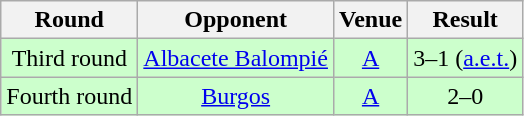<table class="wikitable" style="font-size:100%; text-align:center">
<tr>
<th>Round</th>
<th>Opponent</th>
<th>Venue</th>
<th>Result</th>
</tr>
<tr bgcolor= CCFFCC>
<td>Third round</td>
<td><a href='#'>Albacete Balompié</a></td>
<td><a href='#'>A</a></td>
<td>3–1 (<a href='#'>a.e.t.</a>)</td>
</tr>
<tr bgcolor= CCFFCC>
<td>Fourth round</td>
<td><a href='#'>Burgos</a></td>
<td><a href='#'>A</a></td>
<td>2–0</td>
</tr>
</table>
